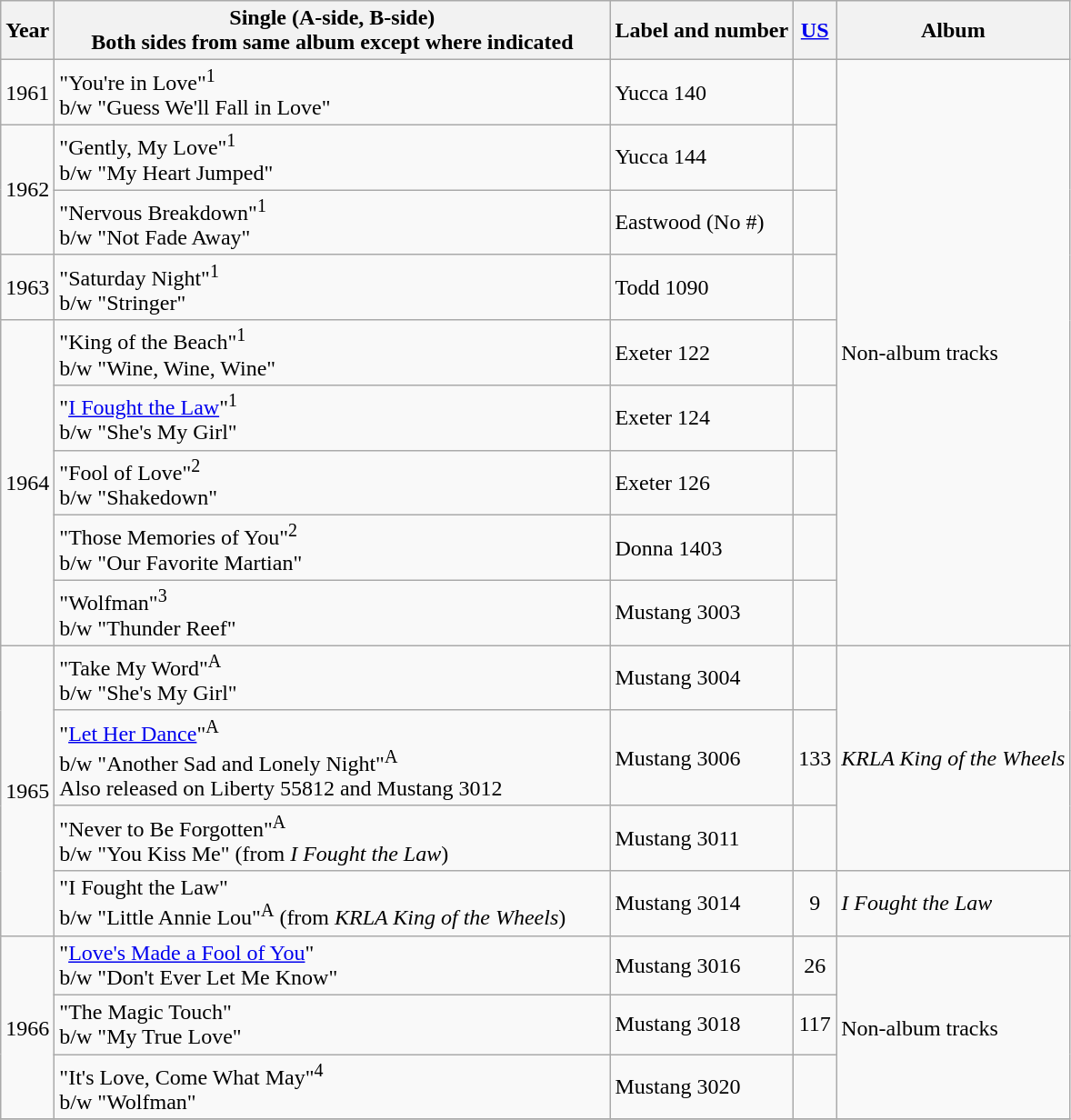<table class="wikitable" style="text-align:center;">
<tr>
<th>Year</th>
<th width="400">Single (A-side, B-side)<br>Both sides from same album except where indicated</th>
<th>Label and number</th>
<th><a href='#'>US</a></th>
<th>Album</th>
</tr>
<tr>
<td>1961</td>
<td align="left">"You're in Love"<sup>1</sup><br>b/w "Guess We'll Fall in Love"</td>
<td align="left">Yucca 140</td>
<td align="center"></td>
<td align="left" rowspan="9">Non-album tracks</td>
</tr>
<tr>
<td rowspan="2">1962</td>
<td align="left">"Gently, My Love"<sup>1</sup><br>b/w "My Heart Jumped"</td>
<td align="left">Yucca 144</td>
<td align="center"></td>
</tr>
<tr>
<td align="left">"Nervous Breakdown"<sup>1</sup><br>b/w "Not Fade Away"</td>
<td align="left">Eastwood (No #)</td>
<td align="center"></td>
</tr>
<tr>
<td>1963</td>
<td align="left">"Saturday Night"<sup>1</sup><br>b/w "Stringer"</td>
<td align="left">Todd 1090</td>
<td align="center"></td>
</tr>
<tr>
<td rowspan="5">1964</td>
<td align="left">"King of the Beach"<sup>1</sup><br>b/w "Wine, Wine, Wine"</td>
<td align="left">Exeter 122</td>
<td align="center"></td>
</tr>
<tr>
<td align="left">"<a href='#'>I Fought the Law</a>"<sup>1</sup><br>b/w "She's My Girl"</td>
<td align="left">Exeter 124</td>
<td align="center"></td>
</tr>
<tr>
<td align="left">"Fool of Love"<sup>2</sup><br>b/w "Shakedown"</td>
<td align="left">Exeter 126</td>
<td align="center"></td>
</tr>
<tr>
<td align="left">"Those Memories of You"<sup>2</sup><br>b/w "Our Favorite Martian"</td>
<td align="left">Donna 1403</td>
<td align="center"></td>
</tr>
<tr>
<td align="left">"Wolfman"<sup>3</sup><br>b/w "Thunder Reef"</td>
<td align="left">Mustang 3003</td>
<td align="center"></td>
</tr>
<tr>
<td rowspan="4">1965</td>
<td align="left">"Take My Word"<sup>A</sup><br>b/w "She's My Girl"</td>
<td align="left">Mustang 3004</td>
<td align="center"></td>
<td align="left" rowspan="3"><em>KRLA King of the Wheels</em></td>
</tr>
<tr>
<td align="left">"<a href='#'>Let Her Dance</a>"<sup>A</sup><br>b/w "Another Sad and Lonely Night"<sup>A</sup><br>Also released on Liberty 55812 and Mustang 3012</td>
<td align="left">Mustang 3006</td>
<td align="center">133</td>
</tr>
<tr>
<td align="left">"Never to Be Forgotten"<sup>A</sup><br>b/w "You Kiss Me" (from <em>I Fought the Law</em>)</td>
<td align="left">Mustang 3011</td>
<td align="center"></td>
</tr>
<tr>
<td align="left">"I Fought the Law"<br>b/w "Little Annie Lou"<sup>A</sup> (from <em>KRLA King of the Wheels</em>)</td>
<td align="left">Mustang 3014</td>
<td align="center">9</td>
<td align="left"><em>I Fought the Law</em></td>
</tr>
<tr>
<td rowspan="3">1966</td>
<td align="left">"<a href='#'>Love's Made a Fool of You</a>"<br>b/w "Don't Ever Let Me Know"</td>
<td align="left">Mustang 3016</td>
<td align="center">26</td>
<td align="left" rowspan="3">Non-album tracks</td>
</tr>
<tr>
<td align="left">"The Magic Touch"<br>b/w "My True Love"</td>
<td align="left">Mustang 3018</td>
<td align="center">117</td>
</tr>
<tr>
<td align="left">"It's Love, Come What May"<sup>4</sup><br>b/w "Wolfman"</td>
<td align="left">Mustang 3020</td>
<td align="center"></td>
</tr>
<tr>
</tr>
</table>
